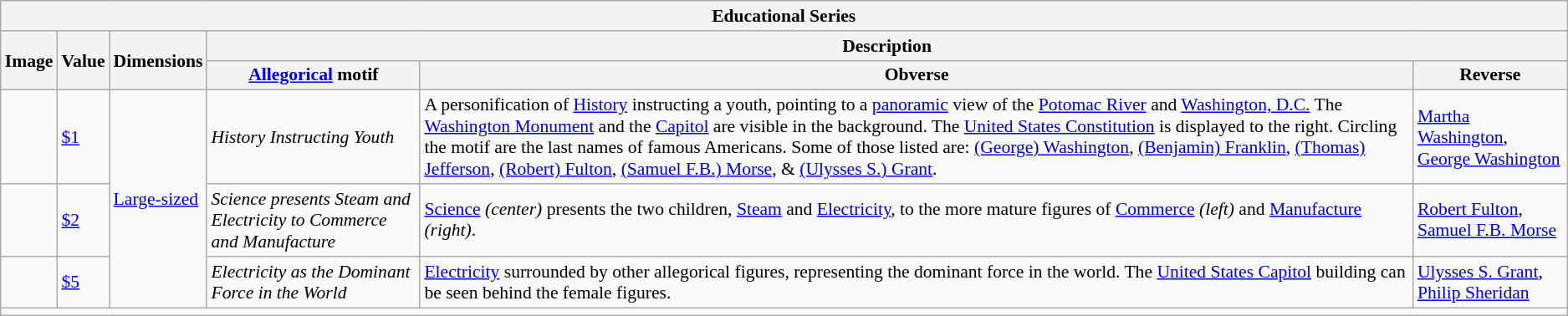<table class="wikitable" style="font-size: 90%">
<tr>
<th colspan=7>Educational Series</th>
</tr>
<tr>
<th rowspan=2>Image</th>
<th rowspan=2>Value</th>
<th rowspan=2>Dimensions</th>
<th colspan=3>Description</th>
</tr>
<tr>
<th><a href='#'>Allegorical</a> motif</th>
<th>Obverse</th>
<th>Reverse</th>
</tr>
<tr>
<td></td>
<td><a href='#'>$1</a></td>
<td rowspan=3><a href='#'>Large-sized</a></td>
<td><em>History Instructing Youth</em></td>
<td>A personification of <a href='#'>History</a> instructing a youth, pointing to a <a href='#'>panoramic</a> view of the <a href='#'>Potomac River</a> and <a href='#'>Washington, D.C.</a> The <a href='#'>Washington Monument</a> and the <a href='#'>Capitol</a> are visible in the background. The <a href='#'>United States Constitution</a> is displayed to the right. Circling the motif are the last names of famous Americans. Some of those listed are: <a href='#'>(George) Washington</a>, <a href='#'>(Benjamin) Franklin</a>, <a href='#'>(Thomas) Jefferson</a>, <a href='#'>(Robert) Fulton</a>, <a href='#'>(Samuel F.B.) Morse</a>, & <a href='#'>(Ulysses S.) Grant</a>.</td>
<td><a href='#'>Martha Washington</a>, <a href='#'>George Washington</a></td>
</tr>
<tr>
<td></td>
<td><a href='#'>$2</a></td>
<td><em>Science presents Steam and Electricity to Commerce and Manufacture</em></td>
<td><a href='#'>Science</a> <em>(center)</em> presents the two children, <a href='#'>Steam</a> and <a href='#'>Electricity</a>, to the more mature figures of <a href='#'>Commerce</a> <em>(left)</em> and <a href='#'>Manufacture</a> <em>(right)</em>.</td>
<td><a href='#'>Robert Fulton</a>, <a href='#'>Samuel F.B. Morse</a></td>
</tr>
<tr>
<td></td>
<td><a href='#'>$5</a></td>
<td><em>Electricity as the Dominant Force in the World</em></td>
<td><a href='#'>Electricity</a> surrounded by other allegorical figures, representing the dominant force in the world. The <a href='#'>United States Capitol</a> building can be seen behind the female figures.</td>
<td><a href='#'>Ulysses S. Grant</a>, <a href='#'>Philip Sheridan</a></td>
</tr>
<tr>
<td colspan=7></td>
</tr>
</table>
